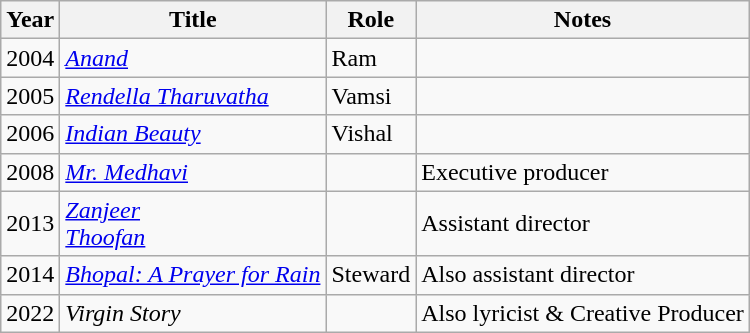<table class="wikitable sortable">
<tr>
<th>Year</th>
<th>Title</th>
<th>Role</th>
<th>Notes</th>
</tr>
<tr>
<td>2004</td>
<td><em><a href='#'>Anand</a></em></td>
<td>Ram</td>
<td></td>
</tr>
<tr>
<td>2005</td>
<td><em><a href='#'>Rendella Tharuvatha</a></em></td>
<td>Vamsi</td>
<td></td>
</tr>
<tr>
<td>2006</td>
<td><em> <a href='#'>Indian Beauty</a></em></td>
<td>Vishal</td>
<td></td>
</tr>
<tr>
<td>2008</td>
<td><em><a href='#'>Mr. Medhavi</a></em></td>
<td></td>
<td>Executive producer</td>
</tr>
<tr>
<td>2013</td>
<td><em><a href='#'>Zanjeer</a></em> <br> <em><a href='#'>Thoofan</a></em></td>
<td></td>
<td>Assistant director</td>
</tr>
<tr>
<td>2014</td>
<td><em><a href='#'>Bhopal: A Prayer for Rain</a></em></td>
<td>Steward</td>
<td>Also assistant director</td>
</tr>
<tr>
<td>2022</td>
<td><em>Virgin Story</em></td>
<td></td>
<td>Also lyricist & Creative Producer</td>
</tr>
</table>
